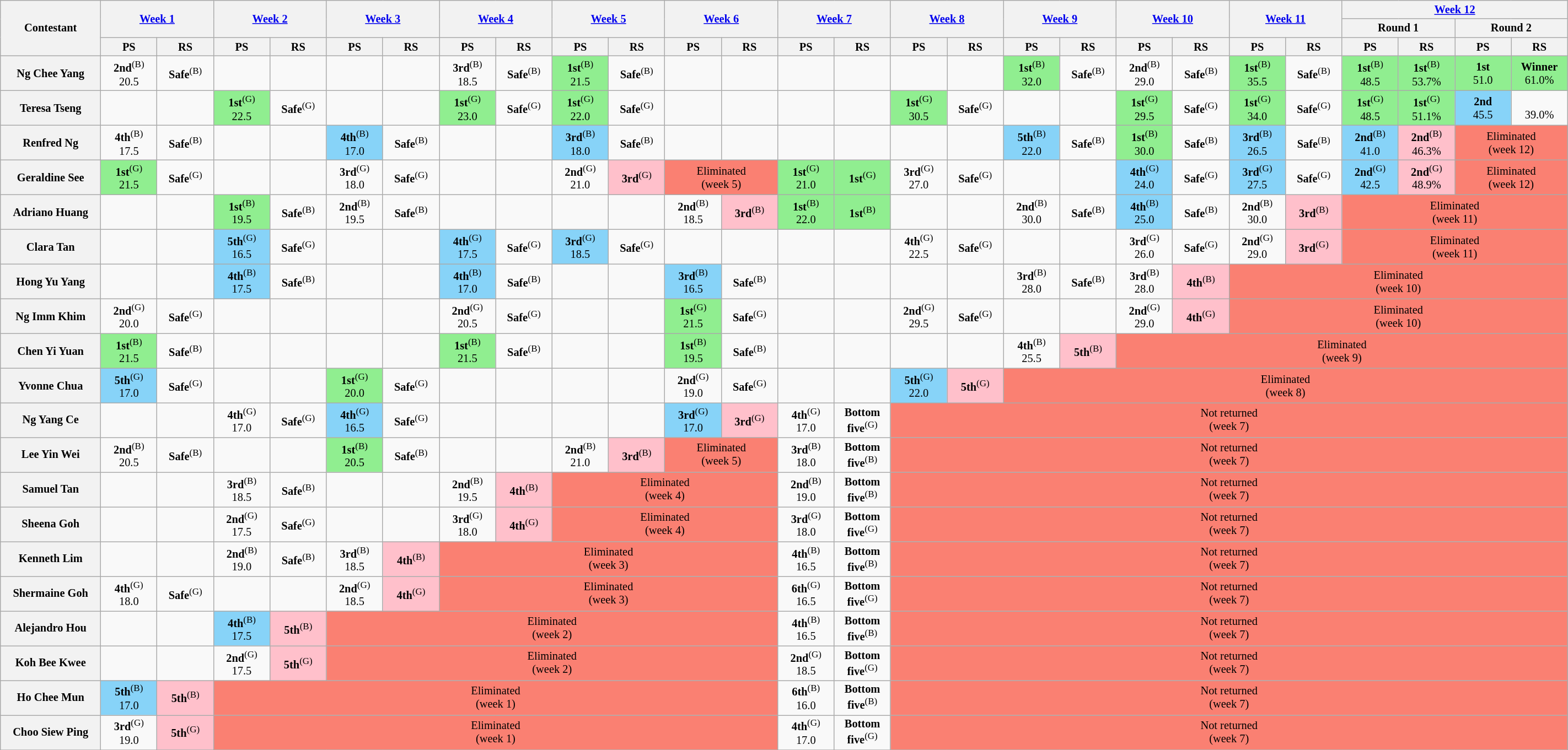<table class="wikitable" style="text-align:center; font-size:85%; width:150%;">
<tr>
<th style="width:6.4%" rowspan=3 scope="col">Contestant</th>
<th rowspan=2 colspan=2 scope="col"><a href='#'>Week 1</a></th>
<th rowspan=2 colspan=2 scope="col"><a href='#'>Week 2</a></th>
<th rowspan=2 colspan=2 scope="col"><a href='#'>Week 3</a></th>
<th rowspan=2 colspan=2 scope="col"><a href='#'>Week 4</a></th>
<th rowspan=2 colspan=2 scope="col"><a href='#'>Week 5</a></th>
<th rowspan=2 colspan=2 scope="col"><a href='#'>Week 6</a></th>
<th rowspan=2 colspan=2 scope="col"><a href='#'>Week 7</a></th>
<th rowspan=2 colspan=2 scope="col"><a href='#'>Week 8</a></th>
<th rowspan=2 colspan=2 scope="col"><a href='#'>Week 9</a></th>
<th rowspan=2 colspan=2 scope="col"><a href='#'>Week 10</a></th>
<th rowspan=2 colspan=2 scope="col"><a href='#'>Week 11</a></th>
<th colspan="4"><a href='#'>Week 12</a></th>
</tr>
<tr>
<th colspan=2>Round 1</th>
<th colspan=2>Round 2</th>
</tr>
<tr>
<th style="width:3.6%">PS</th>
<th style="width:3.6%">RS</th>
<th style="width:3.6%">PS</th>
<th style="width:3.6%">RS</th>
<th style="width:3.6%">PS</th>
<th style="width:3.6%">RS</th>
<th style="width:3.6%">PS</th>
<th style="width:3.6%">RS</th>
<th style="width:3.6%">PS</th>
<th style="width:3.6%">RS</th>
<th style="width:3.6%">PS</th>
<th style="width:3.6%">RS</th>
<th style="width:3.6%">PS</th>
<th style="width:3.6%">RS</th>
<th style="width:3.6%">PS</th>
<th style="width:3.6%">RS</th>
<th style="width:3.6%">PS</th>
<th style="width:3.6%">RS</th>
<th style="width:3.6%">PS</th>
<th style="width:3.6%">RS</th>
<th style="width:3.6%">PS</th>
<th style="width:3.6%">RS</th>
<th style="width:3.6%">PS</th>
<th style="width:3.6%">RS</th>
<th style="width:3.6%">PS</th>
<th style="width:3.6%">RS</th>
</tr>
<tr>
<th scope="row">Ng Chee Yang</th>
<td><strong>2nd</strong><sup>(B)</sup><br>20.5</td>
<td><strong>Safe</strong><sup>(B)</sup></td>
<td></td>
<td></td>
<td></td>
<td></td>
<td><strong>3rd</strong><sup>(B)</sup><br>18.5</td>
<td><strong>Safe</strong><sup>(B)</sup></td>
<td style="background:lightgreen"><strong>1st</strong><sup>(B)</sup><br>21.5</td>
<td><strong>Safe</strong><sup>(B)</sup></td>
<td></td>
<td></td>
<td></td>
<td></td>
<td></td>
<td></td>
<td style="background:lightgreen"><strong>1st</strong><sup>(B)</sup><br>32.0</td>
<td><strong>Safe</strong><sup>(B)</sup></td>
<td><strong>2nd</strong><sup>(B)</sup><br>29.0</td>
<td><strong>Safe</strong><sup>(B)</sup></td>
<td style="background:lightgreen"><strong>1st</strong><sup>(B)</sup><br>35.5</td>
<td><strong>Safe</strong><sup>(B)</sup></td>
<td style="background:lightgreen"><strong>1st</strong><sup>(B)</sup><br>48.5</td>
<td style="background:lightgreen"><strong>1st</strong><sup>(B)</sup><br>53.7%</td>
<td style="background:lightgreen"><strong>1st</strong><br>51.0</td>
<td style="background:lightgreen"><strong>Winner</strong><br>61.0%</td>
</tr>
<tr>
<th scope="row">Teresa Tseng</th>
<td></td>
<td></td>
<td style="background:lightgreen"><strong>1st</strong><sup>(G)</sup><br>22.5</td>
<td><strong>Safe</strong><sup>(G)</sup></td>
<td></td>
<td></td>
<td style="background:lightgreen"><strong>1st</strong><sup>(G)</sup><br>23.0</td>
<td><strong>Safe</strong><sup>(G)</sup></td>
<td style="background:lightgreen"><strong>1st</strong><sup>(G)</sup><br>22.0</td>
<td><strong>Safe</strong><sup>(G)</sup></td>
<td></td>
<td></td>
<td></td>
<td></td>
<td style="background:lightgreen"><strong>1st</strong><sup>(G)</sup><br>30.5</td>
<td><strong>Safe</strong><sup>(G)</sup></td>
<td></td>
<td></td>
<td style="background:lightgreen"><strong>1st</strong><sup>(G)</sup><br>29.5</td>
<td><strong>Safe</strong><sup>(G)</sup></td>
<td style="background:lightgreen"><strong>1st</strong><sup>(G)</sup><br>34.0</td>
<td><strong>Safe</strong><sup>(G)</sup></td>
<td style="background:lightgreen"><strong>1st</strong><sup>(G)</sup><br>48.5</td>
<td style="background:lightgreen"><strong>1st</strong><sup>(G)</sup><br>51.1%</td>
<td style="background:#87D3F8"><strong>2nd</strong><br>45.5</td>
<td><br>39.0%</td>
</tr>
<tr>
<th scope="row">Renfred Ng</th>
<td><strong>4th</strong><sup>(B)</sup><br>17.5</td>
<td><strong>Safe</strong><sup>(B)</sup></td>
<td></td>
<td></td>
<td style="background:#87D3F8"><strong>4th</strong><sup>(B)</sup><br>17.0</td>
<td><strong>Safe</strong><sup>(B)</sup></td>
<td></td>
<td></td>
<td style="background:#87D3F8"><strong>3rd</strong><sup>(B)</sup><br>18.0</td>
<td><strong>Safe</strong><sup>(B)</sup></td>
<td></td>
<td></td>
<td></td>
<td></td>
<td></td>
<td></td>
<td style="background:#87D3F8"><strong>5th</strong><sup>(B)</sup><br>22.0</td>
<td><strong>Safe</strong><sup>(B)</sup></td>
<td style="background:lightgreen"><strong>1st</strong><sup>(B)</sup><br>30.0</td>
<td><strong>Safe</strong><sup>(B)</sup></td>
<td style="background:#87D3F8"><strong>3rd</strong><sup>(B)</sup><br>26.5</td>
<td><strong>Safe</strong><sup>(B)</sup></td>
<td style="background:#87D3F8"><strong>2nd</strong><sup>(B)</sup><br>41.0</td>
<td style=background:pink><strong>2nd</strong><sup>(B)</sup><br>46.3%</td>
<td colspan="2" style=background:salmon>Eliminated<br>(week 12)</td>
</tr>
<tr>
<th scope="row">Geraldine See</th>
<td style="background:lightgreen"><strong>1st</strong><sup>(G)</sup><br>21.5</td>
<td><strong>Safe</strong><sup>(G)</sup></td>
<td></td>
<td></td>
<td><strong>3rd</strong><sup>(G)</sup><br>18.0</td>
<td><strong>Safe</strong><sup>(G)</sup></td>
<td></td>
<td></td>
<td><strong>2nd</strong><sup>(G)</sup><br>21.0</td>
<td style=background:pink><strong>3rd</strong><sup>(G)</sup></td>
<td colspan="2" style=background:salmon>Eliminated<br>(week 5)</td>
<td style="background:lightgreen"><strong>1st</strong><sup>(G)</sup><br>21.0</td>
<td style="background:lightgreen"><strong>1st</strong><sup>(G)</sup></td>
<td><strong>3rd</strong><sup>(G)</sup><br>27.0</td>
<td><strong>Safe</strong><sup>(G)</sup></td>
<td></td>
<td></td>
<td style="background:#87D3F8"><strong>4th</strong><sup>(G)</sup><br>24.0</td>
<td><strong>Safe</strong><sup>(G)</sup></td>
<td style="background:#87D3F8"><strong>3rd</strong><sup>(G)</sup><br>27.5</td>
<td><strong>Safe</strong><sup>(G)</sup></td>
<td style="background:#87D3F8"><strong>2nd</strong><sup>(G)</sup><br>42.5</td>
<td style=background:pink><strong>2nd</strong><sup>(G)</sup><br>48.9%</td>
<td colspan="2" style=background:salmon>Eliminated<br>(week 12)</td>
</tr>
<tr>
<th scope="row">Adriano Huang</th>
<td></td>
<td></td>
<td style="background:lightgreen"><strong>1st</strong><sup>(B)</sup><br>19.5</td>
<td><strong>Safe</strong><sup>(B)</sup></td>
<td><strong>2nd</strong><sup>(B)</sup><br>19.5</td>
<td><strong>Safe</strong><sup>(B)</sup></td>
<td></td>
<td></td>
<td></td>
<td></td>
<td><strong>2nd</strong><sup>(B)</sup><br>18.5</td>
<td style=background:pink><strong>3rd</strong><sup>(B)</sup></td>
<td style="background:lightgreen"><strong>1st</strong><sup>(B)</sup><br>22.0</td>
<td style="background:lightgreen"><strong>1st</strong><sup>(B)</sup></td>
<td></td>
<td></td>
<td><strong>2nd</strong><sup>(B)</sup><br>30.0</td>
<td><strong>Safe</strong><sup>(B)</sup></td>
<td style="background:#87D3F8"><strong>4th</strong><sup>(B)</sup><br>25.0</td>
<td><strong>Safe</strong><sup>(B)</sup></td>
<td><strong>2nd</strong><sup>(B)</sup><br>30.0</td>
<td style=background:pink><strong>3rd</strong><sup>(B)</sup></td>
<td colspan="4" style=background:salmon>Eliminated<br>(week 11)</td>
</tr>
<tr>
<th scope="row">Clara Tan</th>
<td></td>
<td></td>
<td style="background:#87D3F8"><strong>5th</strong><sup>(G)</sup><br>16.5</td>
<td><strong>Safe</strong><sup>(G)</sup></td>
<td></td>
<td></td>
<td style="background:#87D3F8"><strong>4th</strong><sup>(G)</sup><br>17.5</td>
<td><strong>Safe</strong><sup>(G)</sup></td>
<td style="background:#87D3F8"><strong>3rd</strong><sup>(G)</sup><br>18.5</td>
<td><strong>Safe</strong><sup>(G)</sup></td>
<td></td>
<td></td>
<td></td>
<td></td>
<td><strong>4th</strong><sup>(G)</sup><br>22.5</td>
<td><strong>Safe</strong><sup>(G)</sup></td>
<td></td>
<td></td>
<td><strong>3rd</strong><sup>(G)</sup><br>26.0</td>
<td><strong>Safe</strong><sup>(G)</sup></td>
<td><strong>2nd</strong><sup>(G)</sup><br>29.0</td>
<td style=background:pink><strong>3rd</strong><sup>(G)</sup></td>
<td colspan="4" style=background:salmon>Eliminated<br>(week 11)</td>
</tr>
<tr>
<th scope="row">Hong Yu Yang</th>
<td></td>
<td></td>
<td style="background:#87D3F8"><strong>4th</strong><sup>(B)</sup><br>17.5</td>
<td><strong>Safe</strong><sup>(B)</sup></td>
<td></td>
<td></td>
<td style="background:#87D3F8"><strong>4th</strong><sup>(B)</sup><br>17.0</td>
<td><strong>Safe</strong><sup>(B)</sup></td>
<td></td>
<td></td>
<td style="background:#87D3F8"><strong>3rd</strong><sup>(B)</sup><br>16.5</td>
<td><strong>Safe</strong><sup>(B)</sup></td>
<td></td>
<td></td>
<td></td>
<td></td>
<td><strong>3rd</strong><sup>(B)</sup><br>28.0</td>
<td><strong>Safe</strong><sup>(B)</sup></td>
<td><strong>3rd</strong><sup>(B)</sup><br>28.0</td>
<td style=background:pink><strong>4th</strong><sup>(B)</sup></td>
<td colspan="6" style=background:salmon>Eliminated<br>(week 10)</td>
</tr>
<tr>
<th scope="row">Ng Imm Khim</th>
<td><strong>2nd</strong><sup>(G)</sup><br>20.0</td>
<td><strong>Safe</strong><sup>(G)</sup></td>
<td></td>
<td></td>
<td></td>
<td></td>
<td><strong>2nd</strong><sup>(G)</sup><br>20.5</td>
<td><strong>Safe</strong><sup>(G)</sup></td>
<td></td>
<td></td>
<td style="background:lightgreen"><strong>1st</strong><sup>(G)</sup><br>21.5</td>
<td><strong>Safe</strong><sup>(G)</sup></td>
<td></td>
<td></td>
<td><strong>2nd</strong><sup>(G)</sup><br>29.5</td>
<td><strong>Safe</strong><sup>(G)</sup></td>
<td></td>
<td></td>
<td><strong>2nd</strong><sup>(G)</sup><br>29.0</td>
<td style=background:pink><strong>4th</strong><sup>(G)</sup></td>
<td colspan="6" style=background:salmon>Eliminated<br>(week 10)</td>
</tr>
<tr>
<th scope="row">Chen Yi Yuan</th>
<td style="background:lightgreen"><strong>1st</strong><sup>(B)</sup><br>21.5</td>
<td><strong>Safe</strong><sup>(B)</sup></td>
<td></td>
<td></td>
<td></td>
<td></td>
<td style="background:lightgreen"><strong>1st</strong><sup>(B)</sup><br>21.5</td>
<td><strong>Safe</strong><sup>(B)</sup></td>
<td></td>
<td></td>
<td style="background:lightgreen"><strong>1st</strong><sup>(B)</sup><br>19.5</td>
<td><strong>Safe</strong><sup>(B)</sup></td>
<td></td>
<td></td>
<td></td>
<td></td>
<td><strong>4th</strong><sup>(B)</sup><br>25.5</td>
<td style=background:pink><strong>5th</strong><sup>(B)</sup></td>
<td colspan="8" style=background:salmon>Eliminated<br>(week 9)</td>
</tr>
<tr>
<th scope="row">Yvonne Chua</th>
<td style="background:#87D3F8"><strong>5th</strong><sup>(G)</sup><br>17.0</td>
<td><strong>Safe</strong><sup>(G)</sup></td>
<td></td>
<td></td>
<td style="background:lightgreen"><strong>1st</strong><sup>(G)</sup><br>20.0</td>
<td><strong>Safe</strong><sup>(G)</sup></td>
<td></td>
<td></td>
<td></td>
<td></td>
<td><strong>2nd</strong><sup>(G)</sup><br>19.0</td>
<td><strong>Safe</strong><sup>(G)</sup></td>
<td></td>
<td></td>
<td style="background:#87D3F8"><strong>5th</strong><sup>(G)</sup><br>22.0</td>
<td style=background:pink><strong>5th</strong><sup>(G)</sup></td>
<td colspan="10" style=background:salmon>Eliminated<br>(week 8)</td>
</tr>
<tr>
<th scope="row">Ng Yang Ce</th>
<td></td>
<td></td>
<td><strong>4th</strong><sup>(G)</sup><br>17.0</td>
<td><strong>Safe</strong><sup>(G)</sup></td>
<td style="background:#87D3F8"><strong>4th</strong><sup>(G)</sup><br>16.5</td>
<td><strong>Safe</strong><sup>(G)</sup></td>
<td></td>
<td></td>
<td></td>
<td></td>
<td style="background:#87D3F8"><strong>3rd</strong><sup>(G)</sup><br>17.0</td>
<td style=background:pink><strong>3rd</strong><sup>(G)</sup></td>
<td><strong>4th</strong><sup>(G)</sup><br>17.0</td>
<td><strong>Bottom five</strong><sup>(G)</sup></td>
<td colspan="12" style=background:salmon>Not returned<br>(week 7)</td>
</tr>
<tr>
<th scope="row">Lee Yin Wei</th>
<td><strong>2nd</strong><sup>(B)</sup><br>20.5</td>
<td><strong>Safe</strong><sup>(B)</sup></td>
<td></td>
<td></td>
<td style="background:lightgreen"><strong>1st</strong><sup>(B)</sup><br>20.5</td>
<td><strong>Safe</strong><sup>(B)</sup></td>
<td></td>
<td></td>
<td><strong>2nd</strong><sup>(B)</sup><br>21.0</td>
<td style=background:pink><strong>3rd</strong><sup>(B)</sup></td>
<td colspan="2" style=background:salmon>Eliminated<br>(week 5)</td>
<td><strong>3rd</strong><sup>(B)</sup><br>18.0</td>
<td><strong>Bottom five</strong><sup>(B)</sup></td>
<td colspan="12" style=background:salmon>Not returned<br>(week 7)</td>
</tr>
<tr>
<th scope="row">Samuel Tan</th>
<td></td>
<td></td>
<td><strong>3rd</strong><sup>(B)</sup><br>18.5</td>
<td><strong>Safe</strong><sup>(B)</sup></td>
<td></td>
<td></td>
<td><strong>2nd</strong><sup>(B)</sup><br>19.5</td>
<td style=background:pink><strong>4th</strong><sup>(B)</sup></td>
<td colspan="4" style=background:salmon>Eliminated<br>(week 4)</td>
<td><strong>2nd</strong><sup>(B)</sup><br>19.0</td>
<td><strong>Bottom five</strong><sup>(B)</sup></td>
<td colspan="12" style=background:salmon>Not returned<br>(week 7)</td>
</tr>
<tr>
<th scope="row">Sheena Goh</th>
<td></td>
<td></td>
<td><strong>2nd</strong><sup>(G)</sup><br>17.5</td>
<td><strong>Safe</strong><sup>(G)</sup></td>
<td></td>
<td></td>
<td><strong>3rd</strong><sup>(G)</sup><br>18.0</td>
<td style=background:pink><strong>4th</strong><sup>(G)</sup></td>
<td colspan="4" style=background:salmon>Eliminated<br>(week 4)</td>
<td><strong>3rd</strong><sup>(G)</sup><br>18.0</td>
<td><strong>Bottom five</strong><sup>(G)</sup></td>
<td colspan="12" style=background:salmon>Not returned<br>(week 7)</td>
</tr>
<tr>
<th scope="row">Kenneth Lim</th>
<td></td>
<td></td>
<td><strong>2nd</strong><sup>(B)</sup><br>19.0</td>
<td><strong>Safe</strong><sup>(B)</sup></td>
<td><strong>3rd</strong><sup>(B)</sup><br>18.5</td>
<td style=background:pink><strong>4th</strong><sup>(B)</sup></td>
<td colspan="6" style=background:salmon>Eliminated<br>(week 3)</td>
<td><strong>4th</strong><sup>(B)</sup><br>16.5</td>
<td><strong>Bottom five</strong><sup>(B)</sup></td>
<td colspan="12" style=background:salmon>Not returned<br>(week 7)</td>
</tr>
<tr>
<th scope="row">Shermaine Goh</th>
<td><strong>4th</strong><sup>(G)</sup><br>18.0</td>
<td><strong>Safe</strong><sup>(G)</sup></td>
<td></td>
<td></td>
<td><strong>2nd</strong><sup>(G)</sup><br>18.5</td>
<td style=background:pink><strong>4th</strong><sup>(G)</sup></td>
<td colspan="6" style=background:salmon>Eliminated<br>(week 3)</td>
<td><strong>6th</strong><sup>(G)</sup><br>16.5</td>
<td><strong>Bottom five</strong><sup>(G)</sup></td>
<td colspan="12" style=background:salmon>Not returned<br>(week 7)</td>
</tr>
<tr>
<th scope="row">Alejandro Hou</th>
<td></td>
<td></td>
<td style="background:#87D3F8"><strong>4th</strong><sup>(B)</sup><br>17.5</td>
<td style=background:pink><strong>5th</strong><sup>(B)</sup></td>
<td colspan="8" style=background:salmon>Eliminated<br>(week 2)</td>
<td><strong>4th</strong><sup>(B)</sup><br>16.5</td>
<td><strong>Bottom five</strong><sup>(B)</sup></td>
<td colspan="12" style=background:salmon>Not returned<br>(week 7)</td>
</tr>
<tr>
<th scope="row">Koh Bee Kwee</th>
<td></td>
<td></td>
<td><strong>2nd</strong><sup>(G)</sup><br>17.5</td>
<td style=background:pink><strong>5th</strong><sup>(G)</sup></td>
<td colspan="8" style=background:salmon>Eliminated<br>(week 2)</td>
<td><strong>2nd</strong><sup>(G)</sup><br>18.5</td>
<td><strong>Bottom five</strong><sup>(G)</sup></td>
<td colspan="12" style=background:salmon>Not returned<br>(week 7)</td>
</tr>
<tr>
<th scope="row">Ho Chee Mun</th>
<td style="background:#87D3F8"><strong>5th</strong><sup>(B)</sup><br>17.0</td>
<td style=background:pink><strong>5th</strong><sup>(B)</sup></td>
<td colspan="10" style=background:salmon>Eliminated<br>(week 1)</td>
<td><strong>6th</strong><sup>(B)</sup><br>16.0</td>
<td><strong>Bottom five</strong><sup>(B)</sup></td>
<td colspan="12" style=background:salmon>Not returned<br>(week 7)</td>
</tr>
<tr>
<th scope="row">Choo Siew Ping</th>
<td><strong>3rd</strong><sup>(G)</sup><br>19.0</td>
<td style=background:pink><strong>5th</strong><sup>(G)</sup></td>
<td colspan="10" style=background:salmon>Eliminated<br>(week 1)</td>
<td><strong>4th</strong><sup>(G)</sup><br>17.0</td>
<td><strong>Bottom five</strong><sup>(G)</sup></td>
<td colspan="12" style=background:salmon>Not returned<br>(week 7)</td>
</tr>
<tr>
</tr>
</table>
